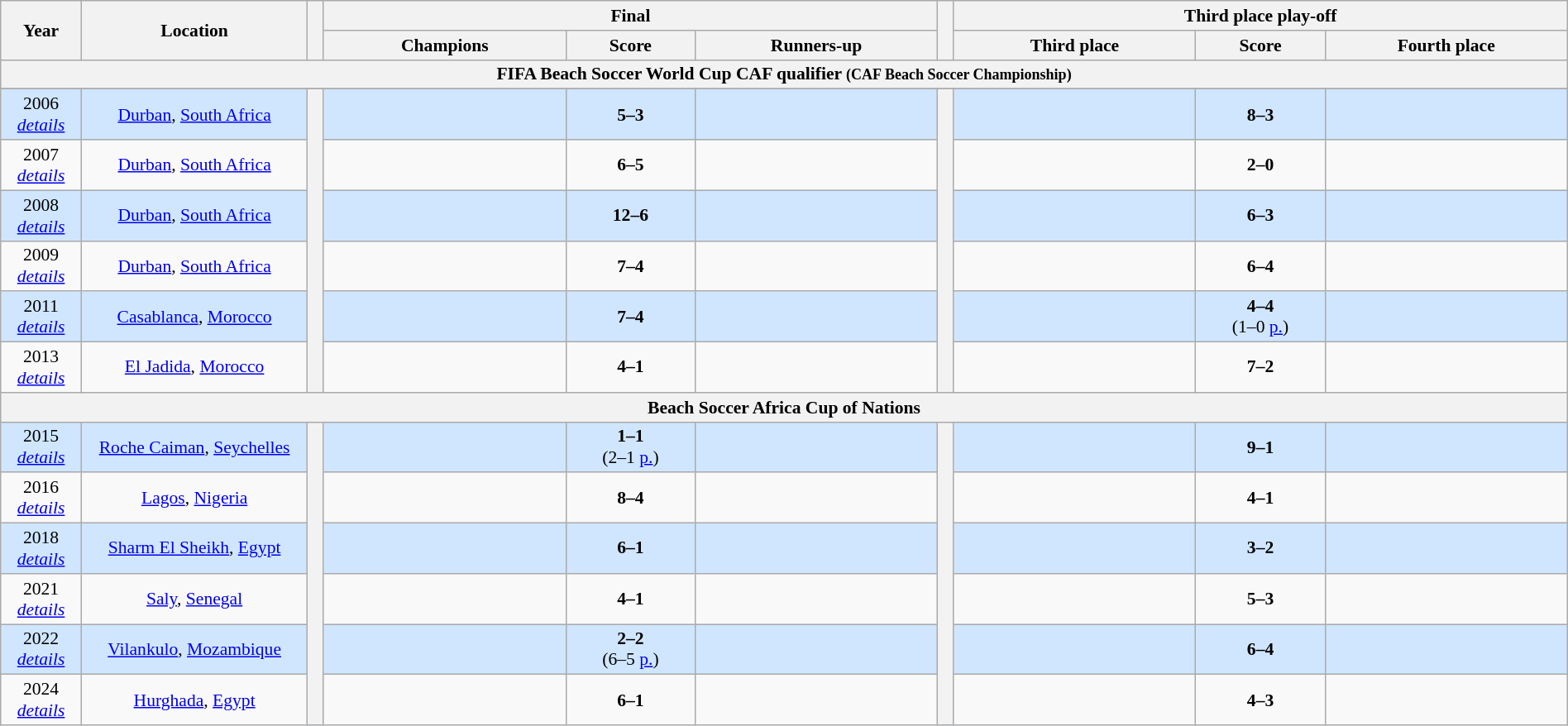<table class="wikitable" style="font-size: 90%; text-align: center; width: 100%;">
<tr>
<th rowspan=2 width="5%">Year</th>
<th rowspan=2 width="14%">Location</th>
<th width = 1% rowspan=2></th>
<th colspan=3>Final</th>
<th width = 1% rowspan=2></th>
<th colspan=3>Third place play-off</th>
</tr>
<tr>
<th width="15%">Champions</th>
<th width="8%">Score</th>
<th width="15%">Runners-up</th>
<th width="15%">Third place</th>
<th width="8%">Score</th>
<th width="15%">Fourth place</th>
</tr>
<tr>
<th colspan=10>FIFA Beach Soccer World Cup CAF qualifier <small>(CAF Beach Soccer Championship)</small></th>
</tr>
<tr>
</tr>
<tr style="background:#d0e6ff;">
<td>2006<br><em><a href='#'>details</a></em></td>
<td> <a href='#'>Durban</a>, <a href='#'>South Africa</a></td>
<th width = 1% rowspan=6></th>
<td><strong></strong></td>
<td><strong>5–3</strong></td>
<td></td>
<th width = 1% rowspan=6></th>
<td></td>
<td><strong>8–3</strong></td>
<td></td>
</tr>
<tr>
<td>2007<br><em><a href='#'>details</a></em></td>
<td> <a href='#'>Durban</a>, <a href='#'>South Africa</a></td>
<td><strong></strong></td>
<td><strong>6–5</strong></td>
<td></td>
<td></td>
<td><strong>2–0</strong></td>
<td></td>
</tr>
<tr style="background:#d0e6ff;">
<td>2008<br><em><a href='#'>details</a></em></td>
<td> <a href='#'>Durban</a>, <a href='#'>South Africa</a></td>
<td><strong></strong></td>
<td><strong>12–6</strong></td>
<td></td>
<td></td>
<td><strong>6–3</strong></td>
<td></td>
</tr>
<tr>
<td>2009<br><em><a href='#'>details</a></em></td>
<td> <a href='#'>Durban</a>, <a href='#'>South Africa</a></td>
<td><strong></strong></td>
<td><strong>7–4</strong></td>
<td></td>
<td></td>
<td><strong>6–4</strong></td>
<td></td>
</tr>
<tr style="background:#d0e6ff;">
<td>2011<br><em><a href='#'>details</a></em></td>
<td> <a href='#'>Casablanca</a>, <a href='#'>Morocco</a></td>
<td><strong></strong></td>
<td><strong>7–4</strong></td>
<td></td>
<td></td>
<td><strong>4–4 </strong><br>(1–0 <a href='#'>p.</a>)</td>
<td></td>
</tr>
<tr>
<td>2013<br><em><a href='#'>details</a></em></td>
<td> <a href='#'>El Jadida</a>, <a href='#'>Morocco</a></td>
<td><strong></strong></td>
<td><strong>4–1</strong></td>
<td></td>
<td></td>
<td><strong>7–2</strong></td>
<td></td>
</tr>
<tr>
<th colspan=10>Beach Soccer Africa Cup of Nations</th>
</tr>
<tr style="background:#d0e6ff;">
<td>2015<br><em><a href='#'>details</a></em></td>
<td> <a href='#'>Roche Caiman</a>, <a href='#'>Seychelles</a></td>
<th width = 1% rowspan=6></th>
<td><strong></strong></td>
<td><strong>1–1 </strong><br>(2–1 <a href='#'>p.</a>)</td>
<td></td>
<th width = 1% rowspan=6></th>
<td></td>
<td><strong>9–1</strong></td>
<td></td>
</tr>
<tr>
<td>2016<br><em><a href='#'>details</a></em></td>
<td> <a href='#'>Lagos</a>, <a href='#'>Nigeria</a></td>
<td><strong></strong></td>
<td><strong>8–4</strong></td>
<td></td>
<td></td>
<td><strong>4–1</strong></td>
<td></td>
</tr>
<tr style="background:#d0e6ff;">
<td>2018<br><em><a href='#'>details</a></em></td>
<td> <a href='#'>Sharm El Sheikh</a>, <a href='#'>Egypt</a></td>
<td><strong></strong></td>
<td><strong>6–1</strong></td>
<td></td>
<td></td>
<td><strong>3–2</strong></td>
<td></td>
</tr>
<tr>
<td>2021<br><em><a href='#'>details</a></em></td>
<td> <a href='#'>Saly</a>, <a href='#'>Senegal</a></td>
<td><strong></strong></td>
<td><strong>4–1</strong></td>
<td></td>
<td></td>
<td><strong>5–3</strong></td>
<td></td>
</tr>
<tr style="background:#d0e6ff;">
<td>2022<br><em><a href='#'>details</a></em></td>
<td> <a href='#'>Vilankulo</a>, <a href='#'>Mozambique</a></td>
<td><strong></strong></td>
<td><strong>2–2 </strong><br>(6–5 <a href='#'>p.</a>)</td>
<td></td>
<td></td>
<td><strong>6–4</strong></td>
<td></td>
</tr>
<tr>
<td>2024<br><em><a href='#'>details</a></em></td>
<td> <a href='#'>Hurghada</a>, <a href='#'>Egypt</a></td>
<td></td>
<td><strong>6–1</strong></td>
<td></td>
<td></td>
<td><strong>4–3</strong></td>
<td></td>
</tr>
</table>
